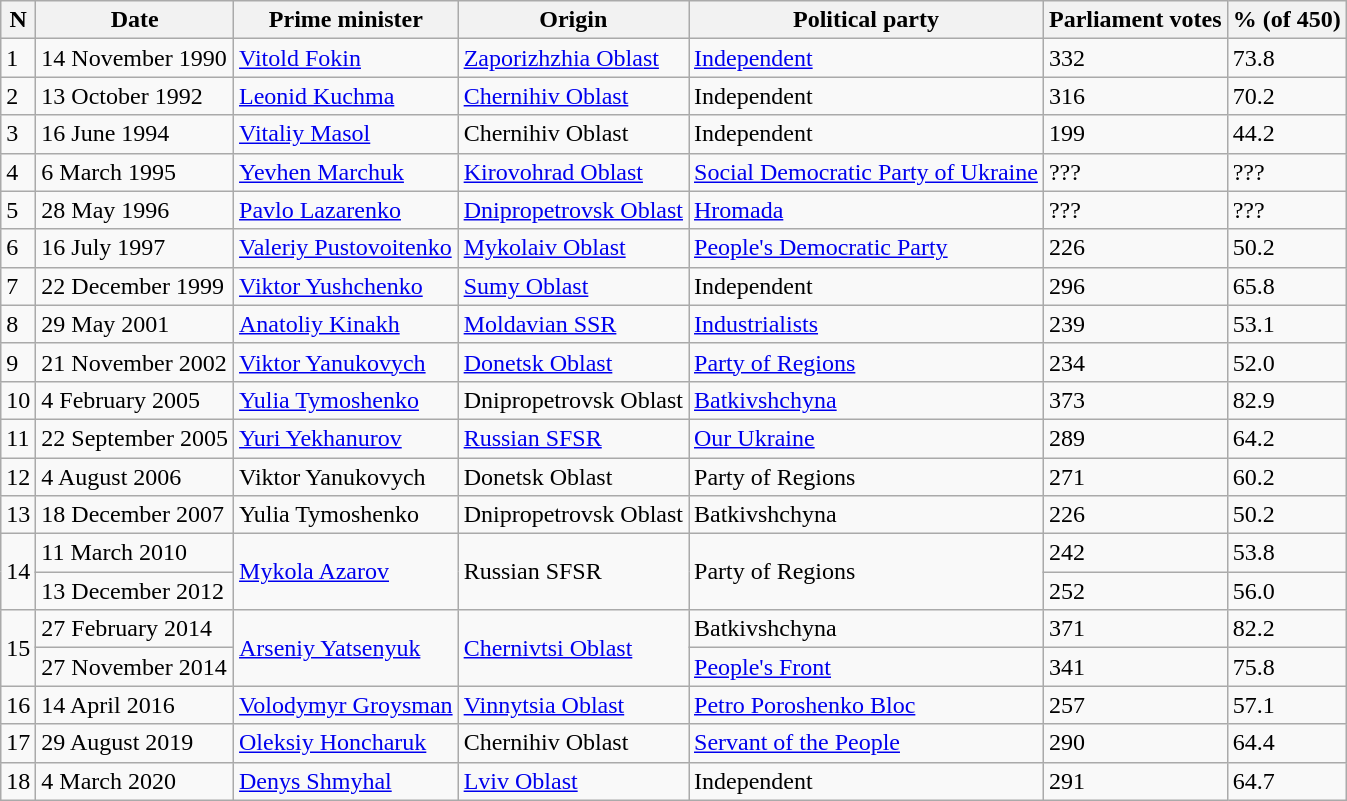<table class="wikitable">
<tr>
<th>N</th>
<th>Date</th>
<th>Prime minister</th>
<th>Origin</th>
<th>Political party</th>
<th>Parliament votes</th>
<th>% (of 450)</th>
</tr>
<tr>
<td>1</td>
<td>14 November 1990</td>
<td><a href='#'>Vitold Fokin</a></td>
<td><a href='#'>Zaporizhzhia Oblast</a></td>
<td><a href='#'>Independent</a></td>
<td>332</td>
<td>73.8</td>
</tr>
<tr>
<td>2</td>
<td>13 October 1992</td>
<td><a href='#'>Leonid Kuchma</a></td>
<td><a href='#'>Chernihiv Oblast</a></td>
<td>Independent</td>
<td>316</td>
<td>70.2</td>
</tr>
<tr>
<td>3</td>
<td>16 June 1994</td>
<td><a href='#'>Vitaliy Masol</a></td>
<td>Chernihiv Oblast</td>
<td>Independent</td>
<td>199</td>
<td>44.2</td>
</tr>
<tr>
<td>4</td>
<td>6 March 1995</td>
<td><a href='#'>Yevhen Marchuk</a></td>
<td><a href='#'>Kirovohrad Oblast</a></td>
<td><a href='#'>Social Democratic Party of Ukraine</a></td>
<td>???</td>
<td>???</td>
</tr>
<tr>
<td>5</td>
<td>28 May 1996</td>
<td><a href='#'>Pavlo Lazarenko</a></td>
<td><a href='#'>Dnipropetrovsk Oblast</a></td>
<td><a href='#'>Hromada</a></td>
<td>???</td>
<td>???</td>
</tr>
<tr>
<td>6</td>
<td>16 July 1997</td>
<td><a href='#'>Valeriy Pustovoitenko</a></td>
<td><a href='#'>Mykolaiv Oblast</a></td>
<td><a href='#'>People's Democratic Party</a></td>
<td>226</td>
<td>50.2</td>
</tr>
<tr>
<td>7</td>
<td>22 December 1999</td>
<td><a href='#'>Viktor Yushchenko</a></td>
<td><a href='#'>Sumy Oblast</a></td>
<td>Independent</td>
<td>296</td>
<td>65.8</td>
</tr>
<tr>
<td>8</td>
<td>29 May 2001</td>
<td><a href='#'>Anatoliy Kinakh</a></td>
<td><a href='#'>Moldavian SSR</a></td>
<td><a href='#'>Industrialists</a></td>
<td>239</td>
<td>53.1</td>
</tr>
<tr>
<td>9</td>
<td>21 November 2002</td>
<td><a href='#'>Viktor Yanukovych</a></td>
<td><a href='#'>Donetsk Oblast</a></td>
<td><a href='#'>Party of Regions</a></td>
<td>234</td>
<td>52.0</td>
</tr>
<tr>
<td>10</td>
<td>4 February 2005</td>
<td><a href='#'>Yulia Tymoshenko</a></td>
<td>Dnipropetrovsk Oblast</td>
<td><a href='#'>Batkivshchyna</a></td>
<td>373</td>
<td>82.9</td>
</tr>
<tr>
<td>11</td>
<td>22 September 2005</td>
<td><a href='#'>Yuri Yekhanurov</a></td>
<td><a href='#'>Russian SFSR</a></td>
<td><a href='#'>Our Ukraine</a></td>
<td>289</td>
<td>64.2</td>
</tr>
<tr>
<td>12</td>
<td>4 August 2006</td>
<td>Viktor Yanukovych</td>
<td>Donetsk Oblast</td>
<td>Party of Regions</td>
<td>271</td>
<td>60.2</td>
</tr>
<tr>
<td>13</td>
<td>18 December 2007</td>
<td>Yulia Tymoshenko</td>
<td>Dnipropetrovsk Oblast</td>
<td>Batkivshchyna</td>
<td>226</td>
<td>50.2</td>
</tr>
<tr>
<td rowspan="2">14</td>
<td>11 March 2010</td>
<td rowspan="2"><a href='#'>Mykola Azarov</a></td>
<td rowspan="2">Russian SFSR</td>
<td rowspan="2">Party of Regions</td>
<td>242</td>
<td>53.8</td>
</tr>
<tr>
<td>13 December 2012</td>
<td>252</td>
<td>56.0</td>
</tr>
<tr>
<td rowspan="2">15</td>
<td>27 February 2014</td>
<td rowspan="2"><a href='#'>Arseniy Yatsenyuk</a></td>
<td rowspan="2"><a href='#'>Chernivtsi Oblast</a></td>
<td>Batkivshchyna</td>
<td>371</td>
<td>82.2</td>
</tr>
<tr>
<td>27 November 2014</td>
<td><a href='#'>People's Front</a></td>
<td>341</td>
<td>75.8</td>
</tr>
<tr>
<td>16</td>
<td>14 April 2016</td>
<td><a href='#'>Volodymyr Groysman</a></td>
<td><a href='#'>Vinnytsia Oblast</a></td>
<td><a href='#'>Petro Poroshenko Bloc</a></td>
<td>257</td>
<td>57.1</td>
</tr>
<tr>
<td>17</td>
<td>29 August 2019</td>
<td><a href='#'>Oleksiy Honcharuk</a></td>
<td>Chernihiv Oblast</td>
<td><a href='#'>Servant of the People</a></td>
<td>290</td>
<td>64.4</td>
</tr>
<tr>
<td>18</td>
<td>4 March 2020</td>
<td><a href='#'>Denys Shmyhal</a></td>
<td><a href='#'>Lviv Oblast</a></td>
<td>Independent</td>
<td>291</td>
<td>64.7</td>
</tr>
</table>
